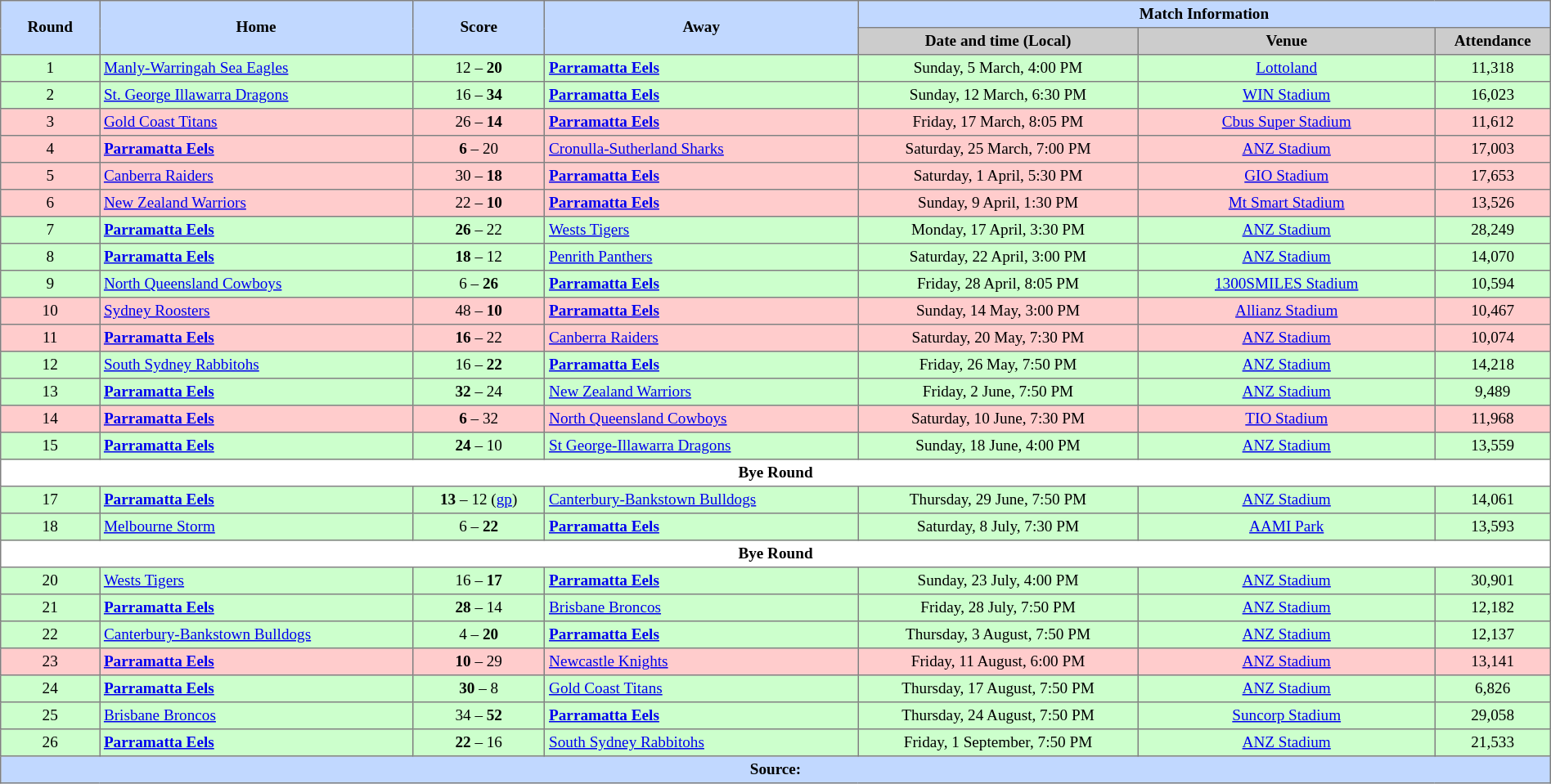<table border="1" cellpadding="3" cellspacing="0" style="border-collapse:collapse; font-size:80%; text-align:center; width:100%;">
<tr style="background:#c1d8ff;">
<th rowspan="2" style="width:6%;">Round</th>
<th rowspan="2" style="width:19%;">Home</th>
<th rowspan="2" style="width:8%;">Score</th>
<th rowspan="2" style="width:19%;">Away</th>
<th colspan=6>Match Information</th>
</tr>
<tr style="background:#ccc;">
<th width=17%>Date and time (Local)</th>
<th width=18%>Venue</th>
<th width=7%>Attendance</th>
</tr>
<tr style="text-align:center; background:#cfc;">
<td>1</td>
<td style="text-align:left;"> <a href='#'>Manly-Warringah Sea Eagles</a></td>
<td>12 – <strong>20</strong></td>
<td style="text-align:left;"> <strong><a href='#'>Parramatta Eels</a></strong></td>
<td>Sunday, 5 March, 4:00 PM</td>
<td><a href='#'>Lottoland</a></td>
<td>11,318</td>
</tr>
<tr style="text-align:center; background:#cfc;">
<td>2</td>
<td style="text-align:left;"> <a href='#'>St. George Illawarra Dragons</a></td>
<td>16 – <strong>34</strong></td>
<td style="text-align:left;"> <strong><a href='#'>Parramatta Eels</a></strong></td>
<td>Sunday, 12 March, 6:30 PM</td>
<td><a href='#'>WIN Stadium</a></td>
<td>16,023</td>
</tr>
<tr style="text-align:center; background:#fcc;">
<td>3</td>
<td style="text-align:left;"> <a href='#'>Gold Coast Titans</a></td>
<td>26 – <strong>14</strong></td>
<td style="text-align:left;"> <strong><a href='#'>Parramatta Eels</a></strong></td>
<td>Friday, 17 March, 8:05 PM</td>
<td><a href='#'>Cbus Super Stadium</a></td>
<td>11,612</td>
</tr>
<tr style="text-align:center; background:#fcc;">
<td>4</td>
<td style="text-align:left;"> <strong><a href='#'>Parramatta Eels</a></strong></td>
<td><strong>6</strong> – 20</td>
<td style="text-align:left;"> <a href='#'>Cronulla-Sutherland Sharks</a></td>
<td>Saturday, 25 March, 7:00 PM</td>
<td><a href='#'>ANZ Stadium</a></td>
<td>17,003</td>
</tr>
<tr style="text-align:center; background:#fcc;">
<td>5</td>
<td style="text-align:left;"> <a href='#'>Canberra Raiders</a></td>
<td>30 – <strong>18</strong></td>
<td style="text-align:left;"> <strong><a href='#'>Parramatta Eels</a></strong></td>
<td>Saturday, 1 April, 5:30 PM</td>
<td><a href='#'>GIO Stadium</a></td>
<td>17,653</td>
</tr>
<tr style="text-align:center; background:#fcc;">
<td>6</td>
<td style="text-align:left;"> <a href='#'>New Zealand Warriors</a></td>
<td>22 – <strong>10</strong></td>
<td style="text-align:left;"> <strong><a href='#'>Parramatta Eels</a></strong></td>
<td>Sunday, 9 April, 1:30 PM</td>
<td><a href='#'>Mt Smart Stadium</a></td>
<td>13,526</td>
</tr>
<tr style="text-align:center; background:#cfc;">
<td>7</td>
<td style="text-align:left;"> <strong><a href='#'>Parramatta Eels</a></strong></td>
<td><strong>26</strong> – 22</td>
<td style="text-align:left;"> <a href='#'>Wests Tigers</a></td>
<td>Monday, 17 April, 3:30 PM</td>
<td><a href='#'>ANZ Stadium</a></td>
<td>28,249</td>
</tr>
<tr style="text-align:center; background:#cfc;">
<td>8</td>
<td style="text-align:left;"> <strong><a href='#'>Parramatta Eels</a></strong></td>
<td><strong>18</strong> – 12</td>
<td style="text-align:left;"> <a href='#'>Penrith Panthers</a></td>
<td>Saturday, 22 April, 3:00 PM</td>
<td><a href='#'>ANZ Stadium</a></td>
<td>14,070</td>
</tr>
<tr style="text-align:center; background:#cfc;">
<td>9</td>
<td style="text-align:left;"> <a href='#'>North Queensland Cowboys</a></td>
<td>6 – <strong>26</strong></td>
<td style="text-align:left;"> <strong><a href='#'>Parramatta Eels</a></strong></td>
<td>Friday, 28 April, 8:05 PM</td>
<td><a href='#'>1300SMILES Stadium</a></td>
<td>10,594</td>
</tr>
<tr style="text-align:center; background:#fcc;">
<td>10</td>
<td style="text-align:left;"> <a href='#'>Sydney Roosters</a></td>
<td>48 – <strong>10</strong></td>
<td style="text-align:left;"> <strong><a href='#'>Parramatta Eels</a></strong></td>
<td>Sunday, 14 May, 3:00 PM</td>
<td><a href='#'>Allianz Stadium</a></td>
<td>10,467</td>
</tr>
<tr style="text-align:center; background:#fcc;">
<td>11</td>
<td style="text-align:left;"> <strong><a href='#'>Parramatta Eels</a></strong></td>
<td><strong>16</strong> – 22</td>
<td style="text-align:left;"> <a href='#'>Canberra Raiders</a></td>
<td>Saturday, 20 May, 7:30 PM</td>
<td><a href='#'>ANZ Stadium</a></td>
<td>10,074</td>
</tr>
<tr style="text-align:center; background:#cfc;">
<td>12</td>
<td style="text-align:left;"> <a href='#'>South Sydney Rabbitohs</a></td>
<td>16 – <strong>22</strong></td>
<td style="text-align:left;"> <strong><a href='#'>Parramatta Eels</a></strong></td>
<td>Friday, 26 May, 7:50 PM</td>
<td><a href='#'>ANZ Stadium</a></td>
<td>14,218</td>
</tr>
<tr style="text-align:center; background:#cfc;">
<td>13</td>
<td style="text-align:left;"> <strong><a href='#'>Parramatta Eels</a></strong></td>
<td><strong>32</strong> – 24</td>
<td style="text-align:left;"> <a href='#'>New Zealand Warriors</a></td>
<td>Friday, 2 June, 7:50 PM</td>
<td><a href='#'>ANZ Stadium</a></td>
<td>9,489</td>
</tr>
<tr style="text-align:center; background:#fcc;">
<td>14</td>
<td style="text-align:left;"> <strong><a href='#'>Parramatta Eels</a></strong></td>
<td><strong>6</strong> – 32</td>
<td style="text-align:left;"> <a href='#'>North Queensland Cowboys</a></td>
<td>Saturday, 10 June, 7:30 PM</td>
<td><a href='#'>TIO Stadium</a></td>
<td>11,968</td>
</tr>
<tr style="text-align:center; background:#cfc;">
<td>15</td>
<td style="text-align:left;"> <strong><a href='#'>Parramatta Eels</a></strong></td>
<td><strong>24</strong> – 10</td>
<td style="text-align:left;"> <a href='#'>St George-Illawarra Dragons</a></td>
<td>Sunday, 18 June, 4:00 PM</td>
<td><a href='#'>ANZ Stadium</a></td>
<td>13,559</td>
</tr>
<tr>
<td colspan="8" align="center"><strong>Bye Round</strong></td>
</tr>
<tr style="text-align:center; background:#cfc;">
<td>17</td>
<td style="text-align:left;"> <strong><a href='#'>Parramatta Eels</a></strong></td>
<td><strong>13</strong> – 12 (<a href='#'>gp</a>)</td>
<td style="text-align:left;"> <a href='#'>Canterbury-Bankstown Bulldogs</a></td>
<td>Thursday, 29 June, 7:50 PM</td>
<td><a href='#'>ANZ Stadium</a></td>
<td>14,061</td>
</tr>
<tr style="text-align:center; background:#cfc;">
<td>18</td>
<td style="text-align:left;"> <a href='#'>Melbourne Storm</a></td>
<td>6 – <strong>22</strong></td>
<td style="text-align:left;"> <strong><a href='#'>Parramatta Eels</a></strong></td>
<td>Saturday, 8 July, 7:30 PM</td>
<td><a href='#'>AAMI Park</a></td>
<td>13,593</td>
</tr>
<tr>
<td colspan="8" align="center"><strong>Bye Round</strong></td>
</tr>
<tr style="text-align:center; background:#cfc;">
<td>20</td>
<td style="text-align:left;"> <a href='#'>Wests Tigers</a></td>
<td>16 – <strong>17</strong></td>
<td style="text-align:left;"> <strong><a href='#'>Parramatta Eels</a></strong></td>
<td>Sunday, 23 July, 4:00 PM</td>
<td><a href='#'>ANZ Stadium</a></td>
<td>30,901</td>
</tr>
<tr style="text-align:center; background:#cfc;">
<td>21</td>
<td style="text-align:left;"> <strong><a href='#'>Parramatta Eels</a></strong></td>
<td><strong>28</strong> – 14</td>
<td style="text-align:left;"> <a href='#'>Brisbane Broncos</a></td>
<td>Friday, 28 July, 7:50 PM</td>
<td><a href='#'>ANZ Stadium</a></td>
<td>12,182</td>
</tr>
<tr style="text-align:center; background:#cfc;">
<td>22</td>
<td style="text-align:left;"> <a href='#'>Canterbury-Bankstown Bulldogs</a></td>
<td>4 – <strong>20</strong></td>
<td style="text-align:left;"> <strong><a href='#'>Parramatta Eels</a></strong></td>
<td>Thursday, 3 August, 7:50 PM</td>
<td><a href='#'>ANZ Stadium</a></td>
<td>12,137</td>
</tr>
<tr style="text-align:center; background:#fcc;">
<td>23</td>
<td style="text-align:left;"> <strong><a href='#'>Parramatta Eels</a></strong></td>
<td><strong>10</strong> – 29</td>
<td style="text-align:left;"> <a href='#'>Newcastle Knights</a></td>
<td>Friday, 11 August, 6:00 PM</td>
<td><a href='#'>ANZ Stadium</a></td>
<td>13,141</td>
</tr>
<tr style="text-align:center; background:#cfc;">
<td>24</td>
<td style="text-align:left;"> <strong><a href='#'>Parramatta Eels</a></strong></td>
<td><strong>30</strong> – 8</td>
<td style="text-align:left;"> <a href='#'>Gold Coast Titans</a></td>
<td>Thursday, 17 August, 7:50 PM</td>
<td><a href='#'>ANZ Stadium</a></td>
<td>6,826</td>
</tr>
<tr style="text-align:center; background:#cfc;">
<td>25</td>
<td style="text-align:left;"> <a href='#'>Brisbane Broncos</a></td>
<td>34 – <strong>52</strong></td>
<td style="text-align:left;"> <strong><a href='#'>Parramatta Eels</a></strong></td>
<td>Thursday, 24 August, 7:50 PM</td>
<td><a href='#'>Suncorp Stadium</a></td>
<td>29,058</td>
</tr>
<tr style="text-align:center; background:#cfc;">
<td>26</td>
<td style="text-align:left;"> <strong><a href='#'>Parramatta Eels</a></strong></td>
<td><strong>22</strong> – 16</td>
<td style="text-align:left;"> <a href='#'>South Sydney Rabbitohs</a></td>
<td>Friday, 1 September, 7:50 PM</td>
<td><a href='#'>ANZ Stadium</a></td>
<td>21,533</td>
</tr>
<tr style="background:#c1d8ff;">
<th colspan=12>Source:</th>
</tr>
</table>
